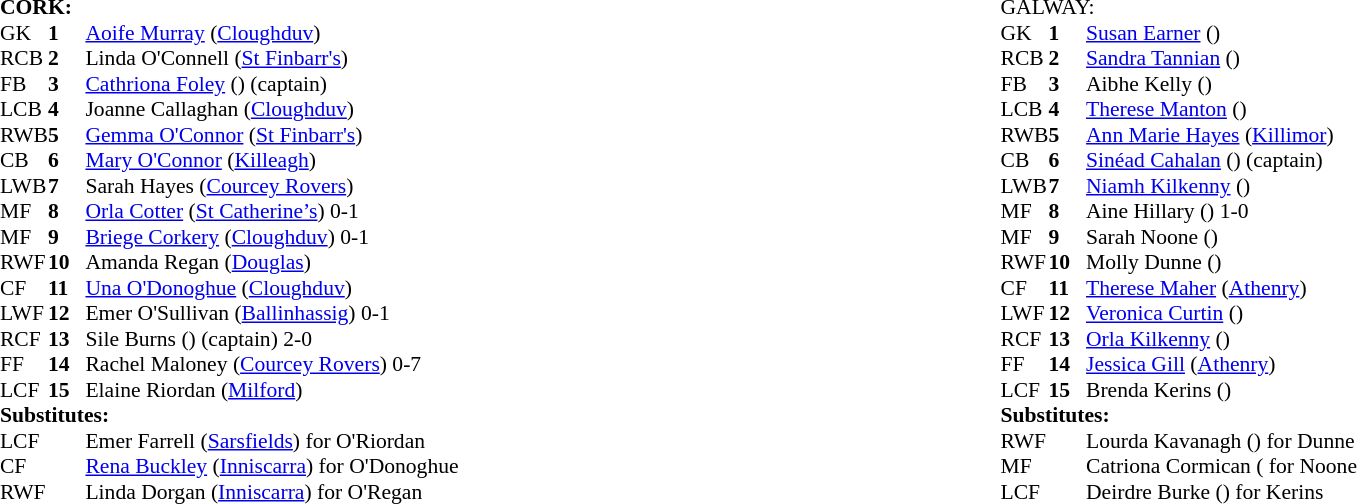<table width="100%">
<tr>
<td valign="top" width="50%"><br><table style="font-size: 90%" cellspacing="0" cellpadding="0" align=center>
<tr>
<td colspan="4"><strong>CORK:</strong></td>
</tr>
<tr>
<th width="25"></th>
<th width="25"></th>
</tr>
<tr>
<td>GK</td>
<td><strong>1</strong></td>
<td><a href='#'>Aoife Murray</a> (<a href='#'>Cloughduv</a>)</td>
</tr>
<tr>
<td>RCB</td>
<td><strong>2</strong></td>
<td>Linda O'Connell (<a href='#'>St Finbarr's</a>)</td>
</tr>
<tr>
<td>FB</td>
<td><strong>3</strong></td>
<td><a href='#'>Cathriona Foley</a> () (captain)</td>
</tr>
<tr>
<td>LCB</td>
<td><strong>4</strong></td>
<td>Joanne Callaghan (<a href='#'>Cloughduv</a>)</td>
</tr>
<tr>
<td>RWB</td>
<td><strong>5</strong></td>
<td><a href='#'>Gemma O'Connor</a> (<a href='#'>St Finbarr's</a>)</td>
</tr>
<tr>
<td>CB</td>
<td><strong>6</strong></td>
<td><a href='#'>Mary O'Connor</a> (<a href='#'>Killeagh</a>)</td>
</tr>
<tr>
<td>LWB</td>
<td><strong>7</strong></td>
<td>Sarah Hayes (<a href='#'>Courcey Rovers</a>)</td>
</tr>
<tr>
<td>MF</td>
<td><strong>8</strong></td>
<td><a href='#'>Orla Cotter</a> (<a href='#'>St Catherine’s</a>) 0-1</td>
</tr>
<tr>
<td>MF</td>
<td><strong>9</strong></td>
<td><a href='#'>Briege Corkery</a> (<a href='#'>Cloughduv</a>) 0-1</td>
</tr>
<tr>
<td>RWF</td>
<td><strong>10</strong></td>
<td>Amanda Regan (<a href='#'>Douglas</a>) </td>
</tr>
<tr>
<td>CF</td>
<td><strong>11</strong></td>
<td><a href='#'>Una O'Donoghue</a> (<a href='#'>Cloughduv</a>) </td>
</tr>
<tr>
<td>LWF</td>
<td><strong>12</strong></td>
<td>Emer O'Sullivan (<a href='#'>Ballinhassig</a>) 0-1</td>
</tr>
<tr>
<td>RCF</td>
<td><strong>13</strong></td>
<td>Sile Burns () (captain) 2-0</td>
</tr>
<tr>
<td>FF</td>
<td><strong>14</strong></td>
<td>Rachel Maloney (<a href='#'>Courcey Rovers</a>) 0-7</td>
</tr>
<tr>
<td>LCF</td>
<td><strong>15</strong></td>
<td>Elaine Riordan (<a href='#'>Milford</a>) </td>
</tr>
<tr>
<td colspan=4><strong>Substitutes:</strong></td>
</tr>
<tr>
<td>LCF</td>
<td></td>
<td>Emer Farrell (<a href='#'>Sarsfields</a>) for O'Riordan </td>
</tr>
<tr>
<td>CF</td>
<td></td>
<td><a href='#'>Rena Buckley</a> (<a href='#'>Inniscarra</a>) for O'Donoghue </td>
</tr>
<tr>
<td>RWF</td>
<td></td>
<td>Linda Dorgan (<a href='#'>Inniscarra</a>) for O'Regan </td>
</tr>
<tr>
</tr>
</table>
</td>
<td valign="top"></td>
<td valign="top" width="50%"><br><table style="font-size: 90%" cellspacing="0" cellpadding="0" align="center">
<tr>
<td colspan="4">GALWAY:</td>
</tr>
<tr>
<th width="25"></th>
<th width="25"></th>
</tr>
<tr>
<td>GK</td>
<td><strong>1</strong></td>
<td><a href='#'>Susan Earner</a> ()</td>
</tr>
<tr>
<td>RCB</td>
<td><strong>2</strong></td>
<td><a href='#'>Sandra Tannian</a> ()</td>
</tr>
<tr>
<td>FB</td>
<td><strong>3</strong></td>
<td>Aibhe Kelly ()</td>
</tr>
<tr>
<td>LCB</td>
<td><strong>4</strong></td>
<td><a href='#'>Therese Manton</a> ()</td>
</tr>
<tr>
<td>RWB</td>
<td><strong>5</strong></td>
<td><a href='#'>Ann Marie Hayes</a> (<a href='#'>Killimor</a>)</td>
</tr>
<tr>
<td>CB</td>
<td><strong>6</strong></td>
<td><a href='#'>Sinéad Cahalan</a> () (captain)</td>
</tr>
<tr>
<td>LWB</td>
<td><strong>7</strong></td>
<td><a href='#'>Niamh Kilkenny</a> ()</td>
</tr>
<tr>
<td>MF</td>
<td><strong>8</strong></td>
<td>Aine Hillary () 1-0</td>
</tr>
<tr>
<td>MF</td>
<td><strong>9</strong></td>
<td>Sarah Noone () </td>
</tr>
<tr>
<td>RWF</td>
<td><strong>10</strong></td>
<td>Molly Dunne () </td>
</tr>
<tr>
<td>CF</td>
<td><strong>11</strong></td>
<td><a href='#'>Therese Maher</a> (<a href='#'>Athenry</a>)</td>
</tr>
<tr>
<td>LWF</td>
<td><strong>12</strong></td>
<td><a href='#'>Veronica Curtin</a> ()</td>
</tr>
<tr>
<td>RCF</td>
<td><strong>13</strong></td>
<td><a href='#'>Orla Kilkenny</a> ()</td>
</tr>
<tr>
<td>FF</td>
<td><strong>14</strong></td>
<td><a href='#'>Jessica Gill</a> (<a href='#'>Athenry</a>)</td>
</tr>
<tr>
<td>LCF</td>
<td><strong>15</strong></td>
<td>Brenda Kerins () </td>
</tr>
<tr>
</tr>
<tr>
<td colspan=4><strong>Substitutes:</strong></td>
</tr>
<tr>
<td>RWF</td>
<td></td>
<td>Lourda Kavanagh () for Dunne </td>
</tr>
<tr>
<td>MF</td>
<td></td>
<td>Catriona Cormican ( for Noone </td>
</tr>
<tr>
<td>LCF</td>
<td></td>
<td>Deirdre Burke () for Kerins </td>
</tr>
<tr>
</tr>
</table>
</td>
</tr>
</table>
